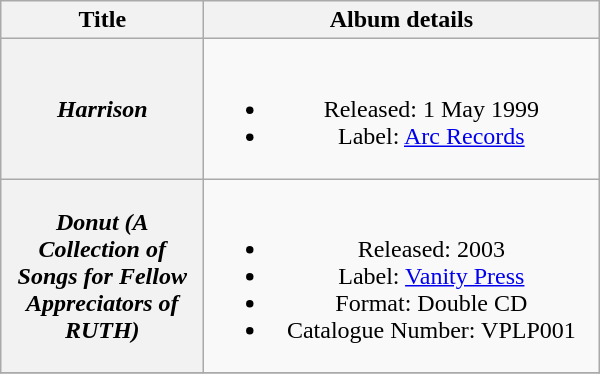<table class="wikitable plainrowheaders" style="text-align:center;" border="1">
<tr>
<th scope="col" rowspan="1" style="width:8em;">Title</th>
<th scope="col" rowspan="1" style="width:16em;">Album details</th>
</tr>
<tr>
<th scope="row"><em>Harrison</em></th>
<td><br><ul><li>Released: 1 May 1999</li><li>Label: <a href='#'>Arc Records</a></li></ul></td>
</tr>
<tr>
<th scope="row"><em>Donut (A Collection of Songs for Fellow Appreciators of RUTH)</em></th>
<td><br><ul><li>Released: 2003</li><li>Label: <a href='#'>Vanity Press</a></li><li>Format: Double CD</li><li>Catalogue Number: VPLP001</li></ul></td>
</tr>
<tr>
</tr>
</table>
